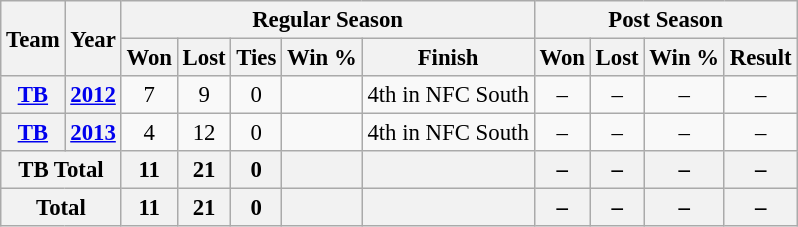<table class="wikitable" style="font-size: 95%; text-align:center;">
<tr>
<th rowspan="2">Team</th>
<th rowspan="2">Year</th>
<th colspan="5">Regular Season</th>
<th colspan="4">Post Season</th>
</tr>
<tr>
<th>Won</th>
<th>Lost</th>
<th>Ties</th>
<th>Win %</th>
<th>Finish</th>
<th>Won</th>
<th>Lost</th>
<th>Win %</th>
<th>Result</th>
</tr>
<tr>
<th><a href='#'>TB</a></th>
<th><a href='#'>2012</a></th>
<td>7</td>
<td>9</td>
<td>0</td>
<td></td>
<td>4th in NFC South</td>
<td>–</td>
<td>–</td>
<td>–</td>
<td>–</td>
</tr>
<tr>
<th><a href='#'>TB</a></th>
<th><a href='#'>2013</a></th>
<td>4</td>
<td>12</td>
<td>0</td>
<td></td>
<td>4th in NFC South</td>
<td>–</td>
<td>–</td>
<td>–</td>
<td>–</td>
</tr>
<tr>
<th colspan="2">TB Total</th>
<th>11</th>
<th>21</th>
<th>0</th>
<th></th>
<th></th>
<th>–</th>
<th>–</th>
<th>–</th>
<th>–</th>
</tr>
<tr>
<th colspan="2">Total</th>
<th>11</th>
<th>21</th>
<th>0</th>
<th></th>
<th></th>
<th>–</th>
<th>–</th>
<th>–</th>
<th>–</th>
</tr>
</table>
